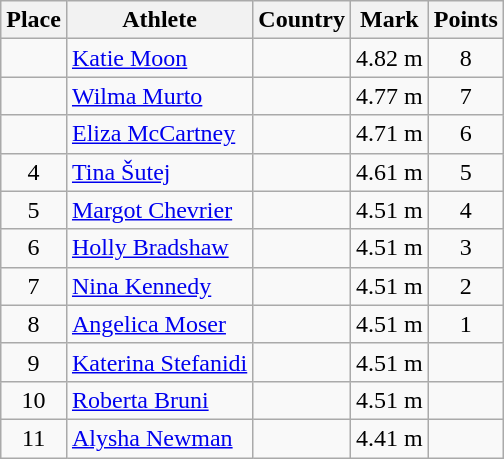<table class="wikitable">
<tr>
<th>Place</th>
<th>Athlete</th>
<th>Country</th>
<th>Mark</th>
<th>Points</th>
</tr>
<tr>
<td align=center></td>
<td><a href='#'>Katie Moon</a></td>
<td></td>
<td>4.82 m</td>
<td align=center>8</td>
</tr>
<tr>
<td align=center></td>
<td><a href='#'>Wilma Murto</a></td>
<td></td>
<td>4.77 m</td>
<td align=center>7</td>
</tr>
<tr>
<td align=center></td>
<td><a href='#'>Eliza McCartney</a></td>
<td></td>
<td>4.71 m</td>
<td align=center>6</td>
</tr>
<tr>
<td align=center>4</td>
<td><a href='#'>Tina Šutej</a></td>
<td></td>
<td>4.61 m</td>
<td align=center>5</td>
</tr>
<tr>
<td align=center>5</td>
<td><a href='#'>Margot Chevrier</a></td>
<td></td>
<td>4.51 m</td>
<td align=center>4</td>
</tr>
<tr>
<td align=center>6</td>
<td><a href='#'>Holly Bradshaw</a></td>
<td></td>
<td>4.51 m</td>
<td align=center>3</td>
</tr>
<tr>
<td align=center>7</td>
<td><a href='#'>Nina Kennedy</a></td>
<td></td>
<td>4.51 m</td>
<td align=center>2</td>
</tr>
<tr>
<td align=center>8</td>
<td><a href='#'>Angelica Moser</a></td>
<td></td>
<td>4.51 m</td>
<td align=center>1</td>
</tr>
<tr>
<td align=center>9</td>
<td><a href='#'>Katerina Stefanidi</a></td>
<td></td>
<td>4.51 m</td>
<td align=center></td>
</tr>
<tr>
<td align=center>10</td>
<td><a href='#'>Roberta Bruni</a></td>
<td></td>
<td>4.51 m</td>
<td align=center></td>
</tr>
<tr>
<td align=center>11</td>
<td><a href='#'>Alysha Newman</a></td>
<td></td>
<td>4.41 m</td>
<td align=center></td>
</tr>
</table>
